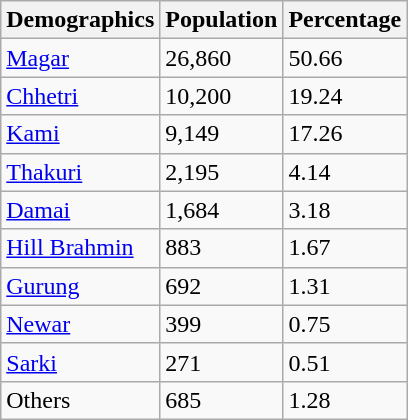<table class="wikitable sortable">
<tr>
<th>Demographics</th>
<th>Population</th>
<th>Percentage</th>
</tr>
<tr>
<td><a href='#'>Magar</a></td>
<td>26,860</td>
<td>50.66</td>
</tr>
<tr>
<td><a href='#'>Chhetri</a></td>
<td>10,200</td>
<td>19.24</td>
</tr>
<tr>
<td><a href='#'>Kami</a></td>
<td>9,149</td>
<td>17.26</td>
</tr>
<tr>
<td><a href='#'>Thakuri</a></td>
<td>2,195</td>
<td>4.14</td>
</tr>
<tr>
<td><a href='#'>Damai</a></td>
<td>1,684</td>
<td>3.18</td>
</tr>
<tr>
<td><a href='#'>Hill Brahmin</a></td>
<td>883</td>
<td>1.67</td>
</tr>
<tr>
<td><a href='#'>Gurung</a></td>
<td>692</td>
<td>1.31</td>
</tr>
<tr>
<td><a href='#'>Newar</a></td>
<td>399</td>
<td>0.75</td>
</tr>
<tr>
<td><a href='#'>Sarki</a></td>
<td>271</td>
<td>0.51</td>
</tr>
<tr>
<td>Others</td>
<td>685</td>
<td>1.28</td>
</tr>
</table>
